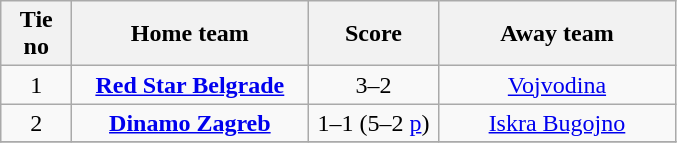<table class="wikitable" style="text-align: center">
<tr>
<th width=40>Tie no</th>
<th width=150>Home team</th>
<th width=80>Score</th>
<th width=150>Away team</th>
</tr>
<tr>
<td>1</td>
<td><strong><a href='#'>Red Star Belgrade</a></strong></td>
<td>3–2</td>
<td><a href='#'>Vojvodina</a></td>
</tr>
<tr>
<td>2</td>
<td><strong><a href='#'>Dinamo Zagreb</a></strong></td>
<td>1–1 (5–2 <a href='#'>p</a>)</td>
<td><a href='#'>Iskra Bugojno</a></td>
</tr>
<tr>
</tr>
</table>
